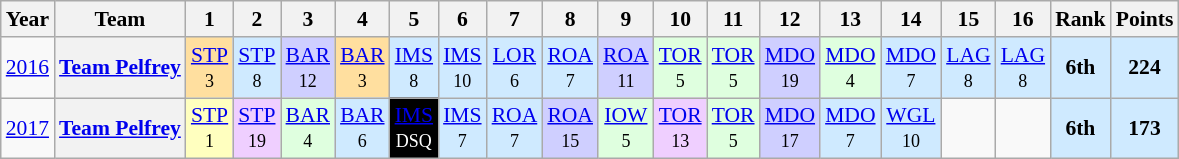<table class="wikitable" style="text-align:center; font-size:90%">
<tr>
<th>Year</th>
<th>Team</th>
<th>1</th>
<th>2</th>
<th>3</th>
<th>4</th>
<th>5</th>
<th>6</th>
<th>7</th>
<th>8</th>
<th>9</th>
<th>10</th>
<th>11</th>
<th>12</th>
<th>13</th>
<th>14</th>
<th>15</th>
<th>16</th>
<th>Rank</th>
<th>Points</th>
</tr>
<tr>
<td><a href='#'>2016</a></td>
<th><a href='#'>Team Pelfrey</a></th>
<td style="background:#FFDF9F;"><a href='#'>STP</a><br><small>3</small></td>
<td style="background:#CFEAFF;"><a href='#'>STP</a><br><small>8</small></td>
<td style="background:#CFCFFF;"><a href='#'>BAR</a><br><small>12</small></td>
<td style="background:#FFDF9F;"><a href='#'>BAR</a><br><small>3</small></td>
<td style="background:#CFEAFF;"><a href='#'>IMS</a><br><small>8</small></td>
<td style="background:#CFEAFF;"><a href='#'>IMS</a><br><small>10</small></td>
<td style="background:#CFEAFF;"><a href='#'>LOR</a><br><small>6</small></td>
<td style="background:#CFEAFF;"><a href='#'>ROA</a><br><small>7</small></td>
<td style="background:#CFCFFF;"><a href='#'>ROA</a><br><small>11</small></td>
<td style="background:#DFFFDF;"><a href='#'>TOR</a><br><small>5</small></td>
<td style="background:#DFFFDF;"><a href='#'>TOR</a><br><small>5</small></td>
<td style="background:#CFCFFF;"><a href='#'>MDO</a><br><small>19</small></td>
<td style="background:#DFFFDF;"><a href='#'>MDO</a><br><small>4</small></td>
<td style="background:#CFEAFF;"><a href='#'>MDO</a><br><small>7</small></td>
<td style="background:#CFEAFF;"><a href='#'>LAG</a><br><small>8</small></td>
<td style="background:#CFEAFF;"><a href='#'>LAG</a><br><small>8</small></td>
<td style="background:#CFEAFF;"><strong>6th</strong></td>
<td style="background:#CFEAFF;"><strong>224</strong></td>
</tr>
<tr>
<td><a href='#'>2017</a></td>
<th><a href='#'>Team Pelfrey</a></th>
<td style="background:#FFFFBF;"><a href='#'>STP</a><br><small>1</small></td>
<td style="background:#EFCFFF;"><a href='#'>STP</a><br><small>19</small></td>
<td style="background:#DFFFDF;"><a href='#'>BAR</a><br><small>4</small></td>
<td style="background:#CFEAFF;"><a href='#'>BAR</a><br><small>6</small></td>
<td style="background:black; color:white;"><a href='#'><span>IMS</span></a><br><small>DSQ</small></td>
<td style="background:#CFEAFF;"><a href='#'>IMS</a><br><small>7</small></td>
<td style="background:#CFEAFF;"><a href='#'>ROA</a><br><small>7</small></td>
<td style="background:#CFCFFF;"><a href='#'>ROA</a><br><small>15</small></td>
<td style="background:#DFFFDF;"><a href='#'>IOW</a><br><small>5</small></td>
<td style="background:#EFCFFF;"><a href='#'>TOR</a><br><small>13</small></td>
<td style="background:#DFFFDF;"><a href='#'>TOR</a><br><small>5</small></td>
<td style="background:#CFCFFF;"><a href='#'>MDO</a><br><small>17</small></td>
<td style="background:#CFEAFF;"><a href='#'>MDO</a><br><small>7</small></td>
<td style="background:#CFEAFF;"><a href='#'>WGL</a><br><small>10</small></td>
<td></td>
<td></td>
<th style="background:#CFEAFF;">6th</th>
<th style="background:#CFEAFF;">173</th>
</tr>
</table>
